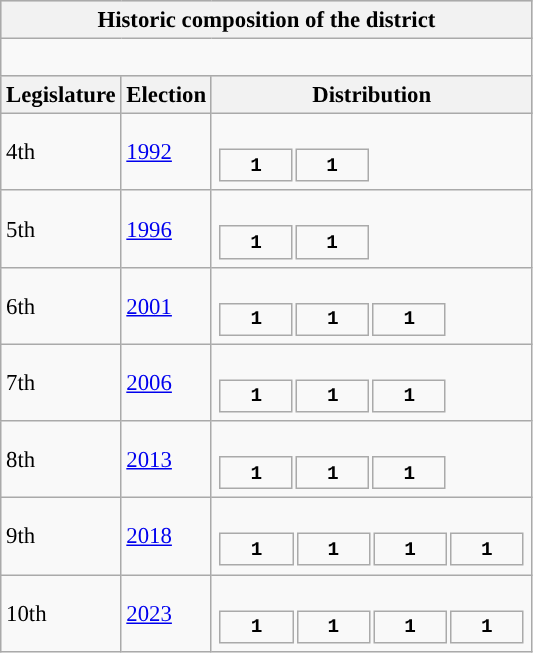<table class="wikitable" style="font-size:95%;">
<tr bgcolor="#CCCCCC">
<th colspan="3">Historic composition of the district</th>
</tr>
<tr>
<td colspan="3"><br>












</td>
</tr>
<tr bgcolor="#CCCCCC">
<th>Legislature</th>
<th>Election</th>
<th>Distribution</th>
</tr>
<tr>
<td>4th</td>
<td><a href='#'>1992</a></td>
<td><br><table style="width:8em; font-size:85%; text-align:center; font-family:Courier New;">
<tr style="font-weight:bold">
<td style="background:">1</td>
<td style="background:">1</td>
</tr>
</table>
</td>
</tr>
<tr>
<td>5th</td>
<td><a href='#'>1996</a></td>
<td><br><table style="width:8em; font-size:85%; text-align:center; font-family:Courier New;">
<tr style="font-weight:bold">
<td style="background:">1</td>
<td style="background:">1</td>
</tr>
</table>
</td>
</tr>
<tr>
<td>6th</td>
<td><a href='#'>2001</a></td>
<td><br><table style="width:12em; font-size:85%; text-align:center; font-family:Courier New;">
<tr style="font-weight:bold">
<td style="background:">1</td>
<td style="background:">1</td>
<td style="background:">1</td>
</tr>
</table>
</td>
</tr>
<tr>
<td>7th</td>
<td><a href='#'>2006</a></td>
<td><br><table style="width:12em; font-size:85%; text-align:center; font-family:Courier New;">
<tr style="font-weight:bold">
<td style="background:">1</td>
<td style="background:">1</td>
<td style="background:">1</td>
</tr>
</table>
</td>
</tr>
<tr>
<td>8th</td>
<td><a href='#'>2013</a></td>
<td><br><table style="width:12em; font-size:85%; text-align:center; font-family:Courier New;">
<tr style="font-weight:bold">
<td style="background:">1</td>
<td style="background:">1</td>
<td style="background:">1</td>
</tr>
</table>
</td>
</tr>
<tr>
<td>9th</td>
<td><a href='#'>2018</a></td>
<td><br><table style="width:16em; font-size:85%; text-align:center; font-family:Courier New;">
<tr style="font-weight:bold">
<td style="background:">1</td>
<td style="background:">1</td>
<td style="background:">1</td>
<td style="background:">1</td>
</tr>
</table>
</td>
</tr>
<tr>
<td>10th</td>
<td><a href='#'>2023</a></td>
<td><br><table style="width:16em; font-size:85%; text-align:center; font-family:Courier New;">
<tr style="font-weight:bold">
<td style="background:">1</td>
<td style="background:">1</td>
<td style="background:">1</td>
<td style="background:">1</td>
</tr>
</table>
</td>
</tr>
</table>
